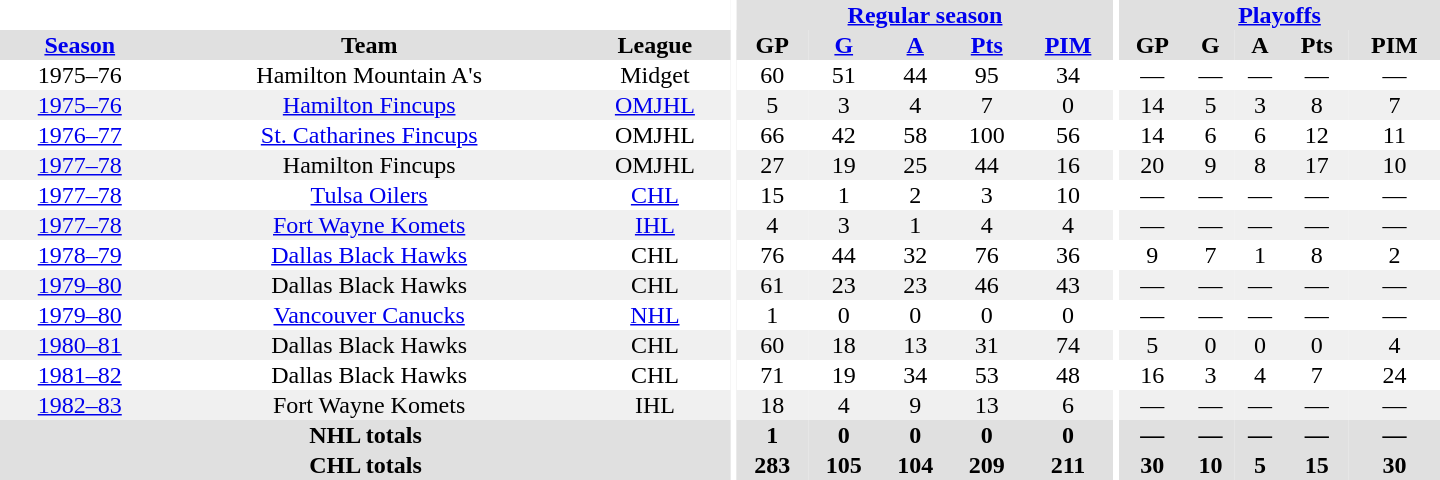<table border="0" cellpadding="1" cellspacing="0" style="text-align:center; width:60em">
<tr bgcolor="#e0e0e0">
<th colspan="3" bgcolor="#ffffff"></th>
<th rowspan="100" bgcolor="#ffffff"></th>
<th colspan="5"><a href='#'>Regular season</a></th>
<th rowspan="100" bgcolor="#ffffff"></th>
<th colspan="5"><a href='#'>Playoffs</a></th>
</tr>
<tr bgcolor="#e0e0e0">
<th><a href='#'>Season</a></th>
<th>Team</th>
<th>League</th>
<th>GP</th>
<th><a href='#'>G</a></th>
<th><a href='#'>A</a></th>
<th><a href='#'>Pts</a></th>
<th><a href='#'>PIM</a></th>
<th>GP</th>
<th>G</th>
<th>A</th>
<th>Pts</th>
<th>PIM</th>
</tr>
<tr>
<td>1975–76</td>
<td>Hamilton Mountain A's</td>
<td>Midget</td>
<td>60</td>
<td>51</td>
<td>44</td>
<td>95</td>
<td>34</td>
<td>—</td>
<td>—</td>
<td>—</td>
<td>—</td>
<td>—</td>
</tr>
<tr bgcolor="#f0f0f0">
<td><a href='#'>1975–76</a></td>
<td><a href='#'>Hamilton Fincups</a></td>
<td><a href='#'>OMJHL</a></td>
<td>5</td>
<td>3</td>
<td>4</td>
<td>7</td>
<td>0</td>
<td>14</td>
<td>5</td>
<td>3</td>
<td>8</td>
<td>7</td>
</tr>
<tr>
<td><a href='#'>1976–77</a></td>
<td><a href='#'>St. Catharines Fincups</a></td>
<td>OMJHL</td>
<td>66</td>
<td>42</td>
<td>58</td>
<td>100</td>
<td>56</td>
<td>14</td>
<td>6</td>
<td>6</td>
<td>12</td>
<td>11</td>
</tr>
<tr bgcolor="#f0f0f0">
<td><a href='#'>1977–78</a></td>
<td>Hamilton Fincups</td>
<td>OMJHL</td>
<td>27</td>
<td>19</td>
<td>25</td>
<td>44</td>
<td>16</td>
<td>20</td>
<td>9</td>
<td>8</td>
<td>17</td>
<td>10</td>
</tr>
<tr>
<td><a href='#'>1977–78</a></td>
<td><a href='#'>Tulsa Oilers</a></td>
<td><a href='#'>CHL</a></td>
<td>15</td>
<td>1</td>
<td>2</td>
<td>3</td>
<td>10</td>
<td>—</td>
<td>—</td>
<td>—</td>
<td>—</td>
<td>—</td>
</tr>
<tr bgcolor="#f0f0f0">
<td><a href='#'>1977–78</a></td>
<td><a href='#'>Fort Wayne Komets</a></td>
<td><a href='#'>IHL</a></td>
<td>4</td>
<td>3</td>
<td>1</td>
<td>4</td>
<td>4</td>
<td>—</td>
<td>—</td>
<td>—</td>
<td>—</td>
<td>—</td>
</tr>
<tr>
<td><a href='#'>1978–79</a></td>
<td><a href='#'>Dallas Black Hawks</a></td>
<td>CHL</td>
<td>76</td>
<td>44</td>
<td>32</td>
<td>76</td>
<td>36</td>
<td>9</td>
<td>7</td>
<td>1</td>
<td>8</td>
<td>2</td>
</tr>
<tr bgcolor="#f0f0f0">
<td><a href='#'>1979–80</a></td>
<td>Dallas Black Hawks</td>
<td>CHL</td>
<td>61</td>
<td>23</td>
<td>23</td>
<td>46</td>
<td>43</td>
<td>—</td>
<td>—</td>
<td>—</td>
<td>—</td>
<td>—</td>
</tr>
<tr>
<td><a href='#'>1979–80</a></td>
<td><a href='#'>Vancouver Canucks</a></td>
<td><a href='#'>NHL</a></td>
<td>1</td>
<td>0</td>
<td>0</td>
<td>0</td>
<td>0</td>
<td>—</td>
<td>—</td>
<td>—</td>
<td>—</td>
<td>—</td>
</tr>
<tr bgcolor="#f0f0f0">
<td><a href='#'>1980–81</a></td>
<td>Dallas Black Hawks</td>
<td>CHL</td>
<td>60</td>
<td>18</td>
<td>13</td>
<td>31</td>
<td>74</td>
<td>5</td>
<td>0</td>
<td>0</td>
<td>0</td>
<td>4</td>
</tr>
<tr>
<td><a href='#'>1981–82</a></td>
<td>Dallas Black Hawks</td>
<td>CHL</td>
<td>71</td>
<td>19</td>
<td>34</td>
<td>53</td>
<td>48</td>
<td>16</td>
<td>3</td>
<td>4</td>
<td>7</td>
<td>24</td>
</tr>
<tr bgcolor="#f0f0f0">
<td><a href='#'>1982–83</a></td>
<td>Fort Wayne Komets</td>
<td>IHL</td>
<td>18</td>
<td>4</td>
<td>9</td>
<td>13</td>
<td>6</td>
<td>—</td>
<td>—</td>
<td>—</td>
<td>—</td>
<td>—</td>
</tr>
<tr bgcolor="#e0e0e0">
<th colspan="3">NHL totals</th>
<th>1</th>
<th>0</th>
<th>0</th>
<th>0</th>
<th>0</th>
<th>—</th>
<th>—</th>
<th>—</th>
<th>—</th>
<th>—</th>
</tr>
<tr bgcolor="#e0e0e0">
<th colspan="3">CHL totals</th>
<th>283</th>
<th>105</th>
<th>104</th>
<th>209</th>
<th>211</th>
<th>30</th>
<th>10</th>
<th>5</th>
<th>15</th>
<th>30</th>
</tr>
</table>
